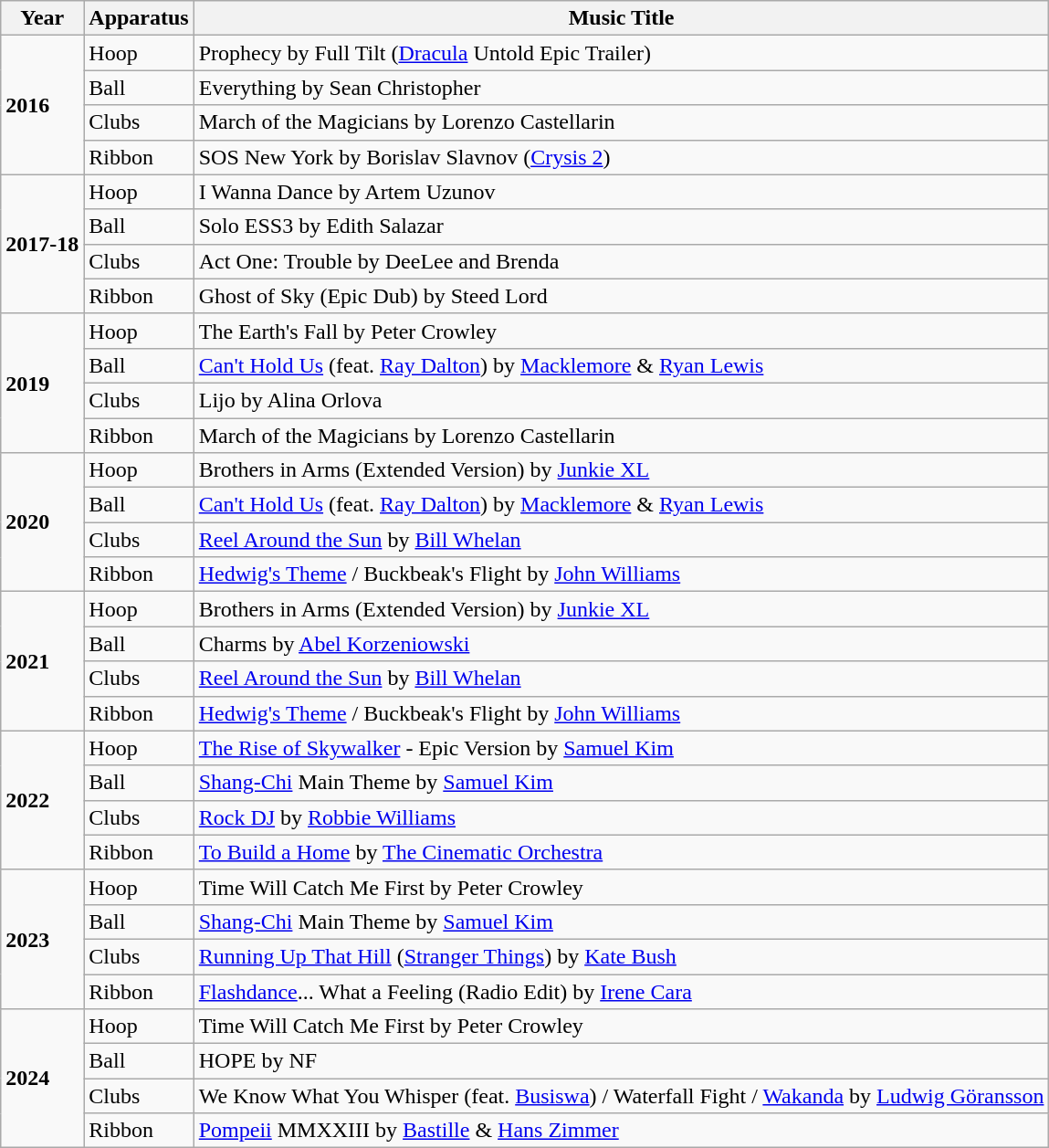<table class="wikitable">
<tr>
<th>Year</th>
<th>Apparatus</th>
<th>Music Title</th>
</tr>
<tr>
<td rowspan="4"><strong>2016</strong></td>
<td>Hoop</td>
<td>Prophecy by Full Tilt (<a href='#'>Dracula</a> Untold Epic Trailer)</td>
</tr>
<tr>
<td>Ball</td>
<td>Everything by Sean Christopher</td>
</tr>
<tr>
<td>Clubs</td>
<td>March of the Magicians by Lorenzo Castellarin</td>
</tr>
<tr>
<td>Ribbon</td>
<td>SOS New York by Borislav Slavnov (<a href='#'>Crysis 2</a>)</td>
</tr>
<tr>
<td rowspan="4"><strong>2017-18</strong></td>
<td>Hoop</td>
<td>I Wanna Dance by Artem Uzunov</td>
</tr>
<tr>
<td>Ball</td>
<td>Solo ESS3 by Edith Salazar</td>
</tr>
<tr>
<td>Clubs</td>
<td>Act One: Trouble by DeeLee and Brenda</td>
</tr>
<tr>
<td>Ribbon</td>
<td>Ghost of Sky (Epic Dub) by Steed Lord</td>
</tr>
<tr>
<td rowspan="4"><strong>2019</strong></td>
<td>Hoop</td>
<td>The Earth's Fall by Peter Crowley</td>
</tr>
<tr>
<td>Ball</td>
<td><a href='#'>Can't Hold Us</a> (feat. <a href='#'>Ray Dalton</a>) by <a href='#'>Macklemore</a> & <a href='#'>Ryan Lewis</a></td>
</tr>
<tr>
<td>Clubs</td>
<td>Lijo by Alina Orlova</td>
</tr>
<tr>
<td>Ribbon</td>
<td>March of the Magicians by Lorenzo Castellarin</td>
</tr>
<tr>
<td rowspan="4"><strong>2020</strong></td>
<td>Hoop</td>
<td>Brothers in Arms (Extended Version) by <a href='#'>Junkie XL</a></td>
</tr>
<tr>
<td>Ball</td>
<td><a href='#'>Can't Hold Us</a> (feat. <a href='#'>Ray Dalton</a>) by <a href='#'>Macklemore</a> & <a href='#'>Ryan Lewis</a></td>
</tr>
<tr>
<td>Clubs</td>
<td><a href='#'>Reel Around the Sun</a> by <a href='#'>Bill Whelan</a></td>
</tr>
<tr>
<td>Ribbon</td>
<td><a href='#'>Hedwig's Theme</a> / Buckbeak's Flight by <a href='#'>John Williams</a></td>
</tr>
<tr>
<td rowspan="4"><strong>2021</strong></td>
<td>Hoop</td>
<td>Brothers in Arms (Extended Version) by <a href='#'>Junkie XL</a></td>
</tr>
<tr>
<td>Ball</td>
<td>Charms by <a href='#'>Abel Korzeniowski</a></td>
</tr>
<tr>
<td>Clubs</td>
<td><a href='#'>Reel Around the Sun</a> by <a href='#'>Bill Whelan</a></td>
</tr>
<tr>
<td>Ribbon</td>
<td><a href='#'>Hedwig's Theme</a> / Buckbeak's Flight by <a href='#'>John Williams</a></td>
</tr>
<tr>
<td rowspan="4"><strong>2022</strong></td>
<td>Hoop</td>
<td><a href='#'>The Rise of Skywalker</a> - Epic Version by <a href='#'>Samuel Kim</a></td>
</tr>
<tr>
<td>Ball</td>
<td><a href='#'>Shang-Chi</a> Main Theme by <a href='#'>Samuel Kim</a></td>
</tr>
<tr>
<td>Clubs</td>
<td><a href='#'>Rock DJ</a> by <a href='#'>Robbie Williams</a></td>
</tr>
<tr>
<td>Ribbon</td>
<td><a href='#'>To Build a Home</a> by <a href='#'>The Cinematic Orchestra</a></td>
</tr>
<tr>
<td rowspan="4"><strong>2023</strong></td>
<td>Hoop</td>
<td>Time Will Catch Me First by Peter Crowley</td>
</tr>
<tr>
<td>Ball</td>
<td><a href='#'>Shang-Chi</a> Main Theme by <a href='#'>Samuel Kim</a></td>
</tr>
<tr>
<td>Clubs</td>
<td><a href='#'>Running Up That Hill</a> (<a href='#'>Stranger Things</a>) by <a href='#'>Kate Bush</a></td>
</tr>
<tr>
<td>Ribbon</td>
<td><a href='#'>Flashdance</a>... What a Feeling (Radio Edit) by <a href='#'>Irene Cara</a></td>
</tr>
<tr>
<td rowspan="4"><strong>2024</strong></td>
<td>Hoop</td>
<td>Time Will Catch Me First by Peter Crowley</td>
</tr>
<tr>
<td>Ball</td>
<td>HOPE by NF</td>
</tr>
<tr>
<td>Clubs</td>
<td>We Know What You Whisper (feat. <a href='#'>Busiswa</a>) / Waterfall Fight / <a href='#'>Wakanda</a> by <a href='#'>Ludwig Göransson</a></td>
</tr>
<tr>
<td>Ribbon</td>
<td><a href='#'>Pompeii</a> MMXXIII by <a href='#'>Bastille</a> & <a href='#'>Hans Zimmer</a></td>
</tr>
</table>
